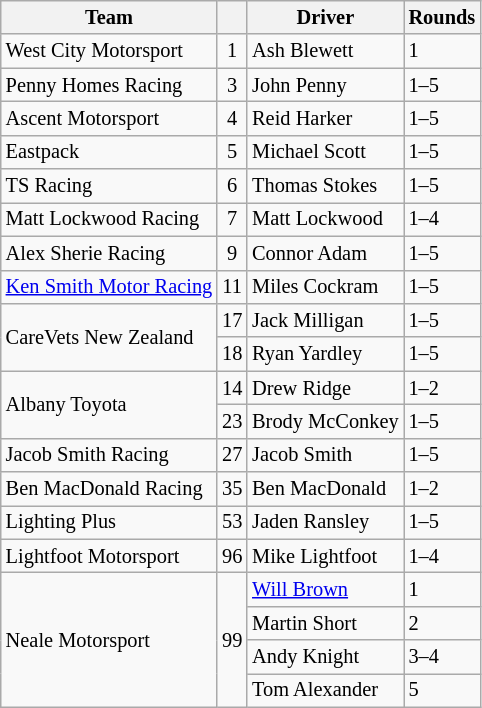<table class="wikitable" style="font-size: 85%">
<tr>
<th>Team</th>
<th></th>
<th>Driver</th>
<th>Rounds</th>
</tr>
<tr>
<td>West City Motorsport</td>
<td align=center>1</td>
<td> Ash Blewett</td>
<td>1</td>
</tr>
<tr>
<td>Penny Homes Racing</td>
<td align=center>3</td>
<td> John Penny</td>
<td>1–5</td>
</tr>
<tr>
<td>Ascent Motorsport</td>
<td align=center>4</td>
<td> Reid Harker</td>
<td>1–5</td>
</tr>
<tr>
<td>Eastpack</td>
<td align=center>5</td>
<td> Michael Scott</td>
<td>1–5</td>
</tr>
<tr>
<td>TS Racing</td>
<td align=center>6</td>
<td> Thomas Stokes</td>
<td>1–5</td>
</tr>
<tr>
<td>Matt Lockwood Racing</td>
<td align=center>7</td>
<td> Matt Lockwood</td>
<td>1–4</td>
</tr>
<tr>
<td>Alex Sherie Racing</td>
<td align=center>9</td>
<td> Connor Adam</td>
<td>1–5</td>
</tr>
<tr>
<td><a href='#'>Ken Smith Motor Racing</a></td>
<td align=center>11</td>
<td> Miles Cockram</td>
<td>1–5</td>
</tr>
<tr>
<td rowspan=2>CareVets New Zealand</td>
<td align=center>17</td>
<td> Jack Milligan</td>
<td>1–5</td>
</tr>
<tr>
<td align=center>18</td>
<td> Ryan Yardley</td>
<td>1–5</td>
</tr>
<tr>
<td rowspan="2">Albany Toyota</td>
<td align=center>14</td>
<td> Drew Ridge</td>
<td>1–2</td>
</tr>
<tr>
<td align=center>23</td>
<td> Brody McConkey</td>
<td>1–5</td>
</tr>
<tr>
<td>Jacob Smith Racing</td>
<td align=center>27</td>
<td> Jacob Smith</td>
<td>1–5</td>
</tr>
<tr>
<td>Ben MacDonald Racing</td>
<td align=center>35</td>
<td> Ben MacDonald</td>
<td>1–2</td>
</tr>
<tr>
<td>Lighting Plus</td>
<td align=center>53</td>
<td> Jaden Ransley</td>
<td>1–5</td>
</tr>
<tr>
<td>Lightfoot Motorsport</td>
<td align=center>96</td>
<td> Mike Lightfoot</td>
<td>1–4</td>
</tr>
<tr>
<td rowspan="4">Neale Motorsport</td>
<td rowspan="4" align=center>99</td>
<td> <a href='#'>Will Brown</a></td>
<td>1</td>
</tr>
<tr>
<td> Martin Short</td>
<td>2</td>
</tr>
<tr>
<td> Andy Knight</td>
<td>3–4</td>
</tr>
<tr>
<td> Tom Alexander</td>
<td>5</td>
</tr>
</table>
